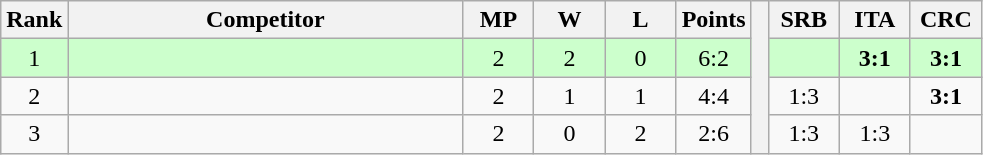<table class="wikitable" style="text-align:center">
<tr>
<th>Rank</th>
<th style="width:16em">Competitor</th>
<th style="width:2.5em">MP</th>
<th style="width:2.5em">W</th>
<th style="width:2.5em">L</th>
<th>Points</th>
<th rowspan="4"> </th>
<th style="width:2.5em">SRB</th>
<th style="width:2.5em">ITA</th>
<th style="width:2.5em">CRC</th>
</tr>
<tr style="background:#cfc;">
<td>1</td>
<td style="text-align:left"></td>
<td>2</td>
<td>2</td>
<td>0</td>
<td>6:2</td>
<td></td>
<td><strong>3:1</strong></td>
<td><strong>3:1</strong></td>
</tr>
<tr>
<td>2</td>
<td style="text-align:left"></td>
<td>2</td>
<td>1</td>
<td>1</td>
<td>4:4</td>
<td>1:3</td>
<td></td>
<td><strong>3:1</strong></td>
</tr>
<tr>
<td>3</td>
<td style="text-align:left"></td>
<td>2</td>
<td>0</td>
<td>2</td>
<td>2:6</td>
<td>1:3</td>
<td>1:3</td>
<td></td>
</tr>
</table>
